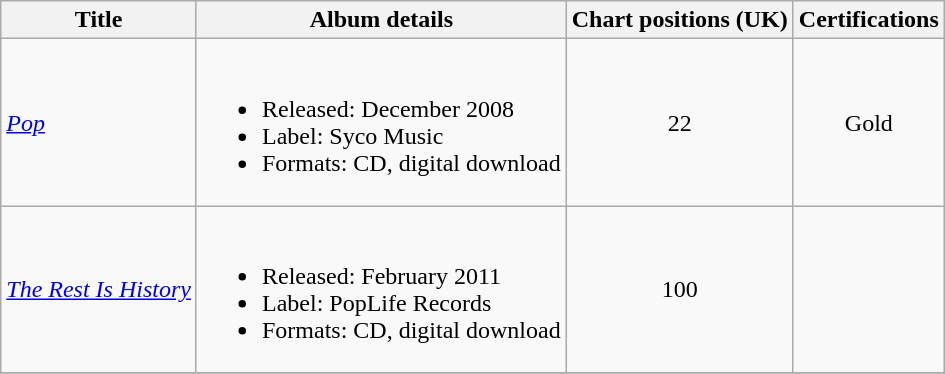<table class="wikitable">
<tr>
<th>Title</th>
<th>Album details</th>
<th>Chart positions (UK)</th>
<th>Certifications</th>
</tr>
<tr>
<td><em><a href='#'>Pop</a></em></td>
<td><br><ul><li>Released: December 2008</li><li>Label: Syco Music</li><li>Formats: CD, digital download</li></ul></td>
<td style="text-align:center;">22</td>
<td style="text-align:center;">Gold</td>
</tr>
<tr>
<td><em><a href='#'>The Rest Is History</a></em></td>
<td><br><ul><li>Released: February 2011</li><li>Label: PopLife Records</li><li>Formats: CD, digital download</li></ul></td>
<td style="text-align:center;">100</td>
<td style="text-align:center;"></td>
</tr>
<tr>
</tr>
</table>
